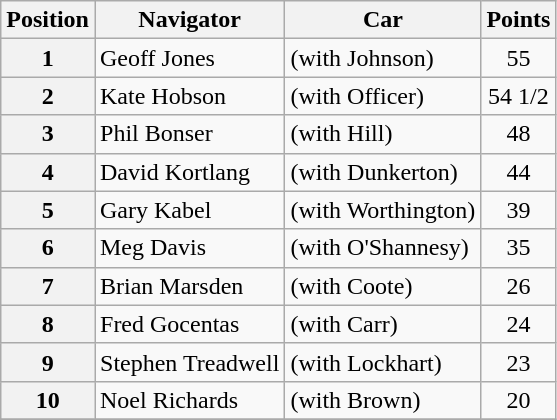<table class="wikitable" border="1">
<tr>
<th>Position</th>
<th>Navigator</th>
<th>Car</th>
<th>Points</th>
</tr>
<tr>
<th>1</th>
<td>Geoff Jones</td>
<td>(with Johnson)</td>
<td align="center">55</td>
</tr>
<tr>
<th>2</th>
<td>Kate Hobson</td>
<td>(with Officer)</td>
<td align="center">54 1/2</td>
</tr>
<tr>
<th>3</th>
<td>Phil Bonser</td>
<td>(with Hill)</td>
<td align="center">48</td>
</tr>
<tr>
<th>4</th>
<td>David Kortlang</td>
<td>(with Dunkerton)</td>
<td align="center">44</td>
</tr>
<tr>
<th>5</th>
<td>Gary Kabel</td>
<td>(with Worthington)</td>
<td align="center">39</td>
</tr>
<tr>
<th>6</th>
<td>Meg Davis</td>
<td>(with O'Shannesy)</td>
<td align="center">35</td>
</tr>
<tr>
<th>7</th>
<td>Brian Marsden</td>
<td>(with Coote)</td>
<td align="center">26</td>
</tr>
<tr>
<th>8</th>
<td>Fred Gocentas</td>
<td>(with Carr)</td>
<td align="center">24</td>
</tr>
<tr>
<th>9</th>
<td>Stephen Treadwell</td>
<td>(with Lockhart)</td>
<td align="center">23</td>
</tr>
<tr>
<th>10</th>
<td>Noel Richards</td>
<td>(with Brown)</td>
<td align="center">20</td>
</tr>
<tr>
</tr>
</table>
